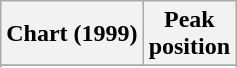<table class="wikitable sortable plainrowheaders" style="text-align:center">
<tr>
<th scope="col">Chart (1999)</th>
<th scope="col">Peak<br>position</th>
</tr>
<tr>
</tr>
<tr>
</tr>
<tr>
</tr>
</table>
